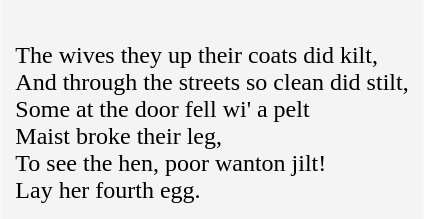<table cellpadding=10 border="0" align=center>
<tr>
<td bgcolor=#f4f4f4><br>The wives they up their coats did kilt,<br> 
And through the streets so clean did stilt,<br> 
Some at the door fell wi' a pelt<br>
Maist broke their leg,<br>
To see the hen, poor wanton jilt!<br>
Lay her fourth egg.<br></td>
</tr>
</table>
